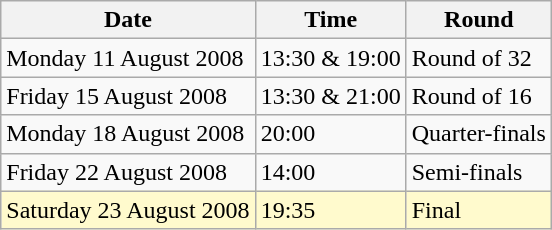<table class="wikitable">
<tr>
<th>Date</th>
<th>Time</th>
<th>Round</th>
</tr>
<tr>
<td>Monday 11 August 2008</td>
<td>13:30 & 19:00</td>
<td>Round of 32</td>
</tr>
<tr>
<td>Friday 15 August 2008</td>
<td>13:30 & 21:00</td>
<td>Round of 16</td>
</tr>
<tr>
<td>Monday 18 August 2008</td>
<td>20:00</td>
<td>Quarter-finals</td>
</tr>
<tr>
<td>Friday 22 August 2008</td>
<td>14:00</td>
<td>Semi-finals</td>
</tr>
<tr>
<td style=background:lemonchiffon>Saturday 23 August 2008</td>
<td style=background:lemonchiffon>19:35</td>
<td style=background:lemonchiffon>Final</td>
</tr>
</table>
